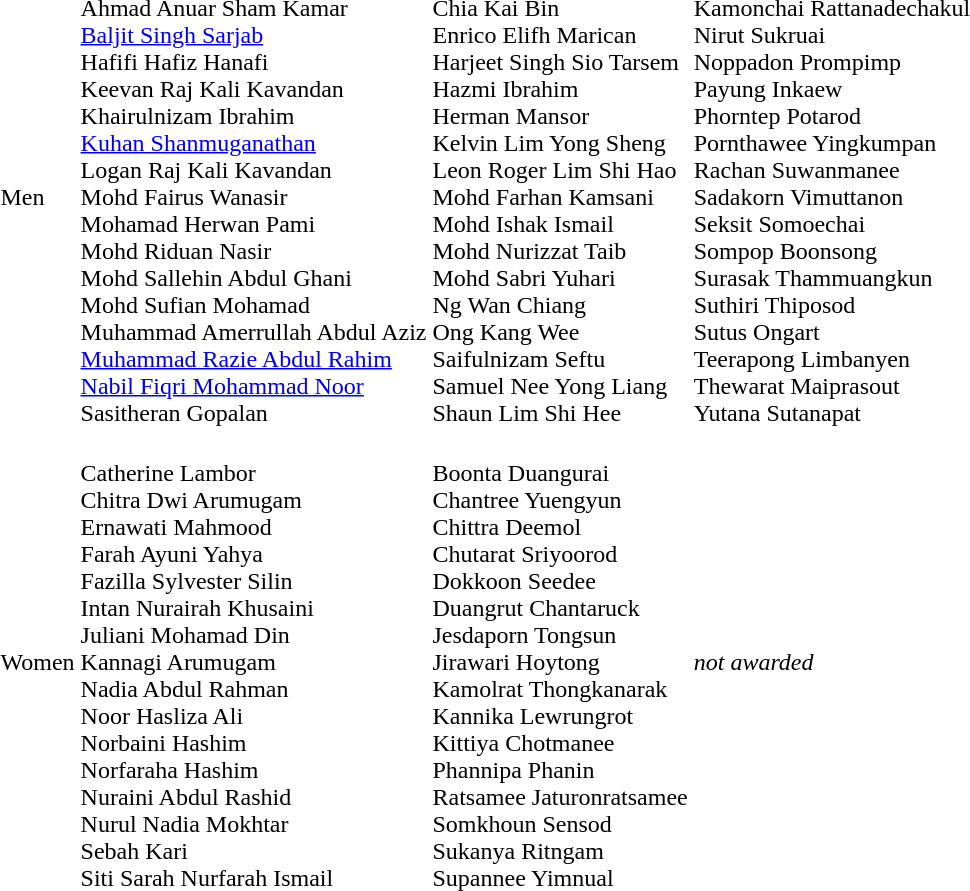<table>
<tr>
<td>Men</td>
<td nowrap=true><br>Ahmad Anuar Sham Kamar<br><a href='#'>Baljit Singh Sarjab</a><br>Hafifi Hafiz Hanafi<br>Keevan Raj Kali Kavandan<br>Khairulnizam Ibrahim<br><a href='#'>Kuhan Shanmuganathan</a><br>Logan Raj Kali Kavandan<br>Mohd Fairus Wanasir<br>Mohamad Herwan Pami<br>Mohd Riduan Nasir<br>Mohd Sallehin Abdul Ghani<br>Mohd Sufian Mohamad<br>Muhammad Amerrullah Abdul Aziz<br><a href='#'>Muhammad Razie Abdul Rahim</a><br><a href='#'>Nabil Fiqri Mohammad Noor</a><br>Sasitheran Gopalan</td>
<td><br>Chia Kai Bin<br>Enrico Elifh Marican<br>Harjeet Singh Sio Tarsem<br>Hazmi Ibrahim<br>Herman Mansor<br>Kelvin Lim Yong Sheng<br>Leon Roger Lim Shi Hao<br>Mohd Farhan Kamsani<br>Mohd Ishak Ismail<br>Mohd Nurizzat Taib<br>Mohd Sabri Yuhari<br>Ng Wan Chiang<br>Ong Kang Wee<br>Saifulnizam Seftu<br>Samuel Nee Yong Liang<br>Shaun Lim Shi Hee</td>
<td nowrap=true><br>Kamonchai Rattanadechakul<br>Nirut Sukruai<br>Noppadon Prompimp<br>Payung Inkaew<br>Phorntep Potarod<br>Pornthawee Yingkumpan<br>Rachan Suwanmanee<br>Sadakorn Vimuttanon<br>Seksit Somoechai<br>Sompop Boonsong<br>Surasak Thammuangkun<br>Suthiri Thiposod<br>Sutus Ongart<br>Teerapong Limbanyen<br>Thewarat Maiprasout<br>Yutana Sutanapat</td>
</tr>
<tr>
<td>Women</td>
<td><br>Catherine Lambor<br>Chitra Dwi Arumugam<br>Ernawati Mahmood<br>Farah Ayuni Yahya<br>Fazilla Sylvester Silin<br>Intan Nurairah Khusaini<br>Juliani Mohamad Din<br>Kannagi Arumugam<br>Nadia Abdul Rahman<br>Noor Hasliza Ali<br>Norbaini Hashim<br>Norfaraha Hashim<br>Nuraini Abdul Rashid<br>Nurul Nadia Mokhtar<br>Sebah Kari<br>Siti Sarah Nurfarah Ismail</td>
<td nowrap=true><br>Boonta Duangurai<br>Chantree Yuengyun<br>Chittra Deemol<br>Chutarat Sriyoorod<br>Dokkoon Seedee<br>Duangrut Chantaruck<br>Jesdaporn Tongsun<br>Jirawari Hoytong<br>Kamolrat Thongkanarak<br>Kannika Lewrungrot<br>Kittiya Chotmanee<br>Phannipa Phanin<br>Ratsamee Jaturonratsamee<br>Somkhoun Sensod<br>Sukanya Ritngam<br>Supannee Yimnual</td>
<td><em>not awarded</em></td>
</tr>
</table>
